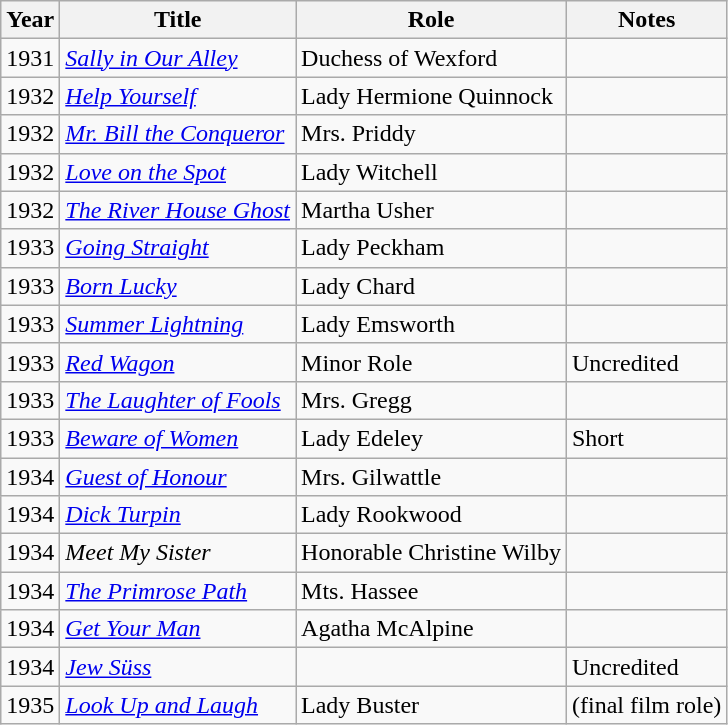<table class="wikitable">
<tr>
<th>Year</th>
<th>Title</th>
<th>Role</th>
<th>Notes</th>
</tr>
<tr>
<td>1931</td>
<td><em><a href='#'>Sally in Our Alley</a></em></td>
<td>Duchess of Wexford</td>
<td></td>
</tr>
<tr>
<td>1932</td>
<td><em><a href='#'>Help Yourself</a></em></td>
<td>Lady Hermione Quinnock</td>
<td></td>
</tr>
<tr>
<td>1932</td>
<td><em><a href='#'>Mr. Bill the Conqueror</a></em></td>
<td>Mrs. Priddy</td>
<td></td>
</tr>
<tr>
<td>1932</td>
<td><em><a href='#'>Love on the Spot</a></em></td>
<td>Lady Witchell</td>
<td></td>
</tr>
<tr>
<td>1932</td>
<td><em><a href='#'>The River House Ghost</a></em></td>
<td>Martha Usher</td>
<td></td>
</tr>
<tr>
<td>1933</td>
<td><em><a href='#'>Going Straight</a></em></td>
<td>Lady Peckham</td>
<td></td>
</tr>
<tr>
<td>1933</td>
<td><em><a href='#'>Born Lucky</a></em></td>
<td>Lady Chard</td>
<td></td>
</tr>
<tr>
<td>1933</td>
<td><em><a href='#'>Summer Lightning</a></em></td>
<td>Lady Emsworth</td>
<td></td>
</tr>
<tr>
<td>1933</td>
<td><em><a href='#'>Red Wagon</a></em></td>
<td>Minor Role</td>
<td>Uncredited</td>
</tr>
<tr>
<td>1933</td>
<td><em><a href='#'>The Laughter of Fools</a></em></td>
<td>Mrs. Gregg</td>
<td></td>
</tr>
<tr>
<td>1933</td>
<td><em><a href='#'>Beware of Women</a></em></td>
<td>Lady Edeley</td>
<td>Short</td>
</tr>
<tr>
<td>1934</td>
<td><em><a href='#'>Guest of Honour</a></em></td>
<td>Mrs. Gilwattle</td>
<td></td>
</tr>
<tr>
<td>1934</td>
<td><em><a href='#'>Dick Turpin</a></em></td>
<td>Lady Rookwood</td>
<td></td>
</tr>
<tr>
<td>1934</td>
<td><em>Meet My Sister</em></td>
<td>Honorable Christine Wilby</td>
<td></td>
</tr>
<tr>
<td>1934</td>
<td><em><a href='#'>The Primrose Path</a></em></td>
<td>Mts. Hassee</td>
<td></td>
</tr>
<tr>
<td>1934</td>
<td><em><a href='#'>Get Your Man</a></em></td>
<td>Agatha McAlpine</td>
<td></td>
</tr>
<tr>
<td>1934</td>
<td><em><a href='#'>Jew Süss</a></em></td>
<td></td>
<td>Uncredited</td>
</tr>
<tr>
<td>1935</td>
<td><em><a href='#'>Look Up and Laugh</a></em></td>
<td>Lady Buster</td>
<td>(final film role)</td>
</tr>
</table>
